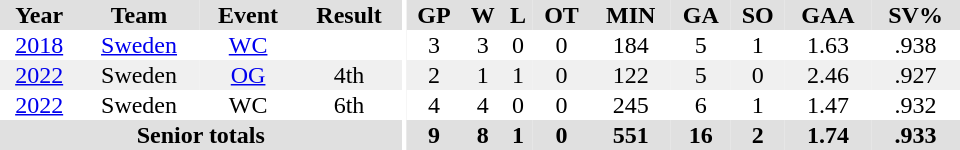<table border="0" cellpadding="1" cellspacing="0" ID="Table3" style="text-align:center; width:40em">
<tr bgcolor="#e0e0e0">
<th>Year</th>
<th>Team</th>
<th>Event</th>
<th>Result</th>
<th rowspan="99" bgcolor="#ffffff"></th>
<th>GP</th>
<th>W</th>
<th>L</th>
<th>OT</th>
<th>MIN</th>
<th>GA</th>
<th>SO</th>
<th>GAA</th>
<th>SV%</th>
</tr>
<tr>
<td><a href='#'>2018</a></td>
<td><a href='#'>Sweden</a></td>
<td><a href='#'>WC</a></td>
<td></td>
<td>3</td>
<td>3</td>
<td>0</td>
<td>0</td>
<td>184</td>
<td>5</td>
<td>1</td>
<td>1.63</td>
<td>.938</td>
</tr>
<tr bgcolor="#f0f0f0">
<td><a href='#'>2022</a></td>
<td>Sweden</td>
<td><a href='#'>OG</a></td>
<td>4th</td>
<td>2</td>
<td>1</td>
<td>1</td>
<td>0</td>
<td>122</td>
<td>5</td>
<td>0</td>
<td>2.46</td>
<td>.927</td>
</tr>
<tr>
<td><a href='#'>2022</a></td>
<td>Sweden</td>
<td>WC</td>
<td>6th</td>
<td>4</td>
<td>4</td>
<td>0</td>
<td>0</td>
<td>245</td>
<td>6</td>
<td>1</td>
<td>1.47</td>
<td>.932</td>
</tr>
<tr bgcolor="#e0e0e0">
<th colspan=4>Senior totals</th>
<th>9</th>
<th>8</th>
<th>1</th>
<th>0</th>
<th>551</th>
<th>16</th>
<th>2</th>
<th>1.74</th>
<th>.933</th>
</tr>
</table>
